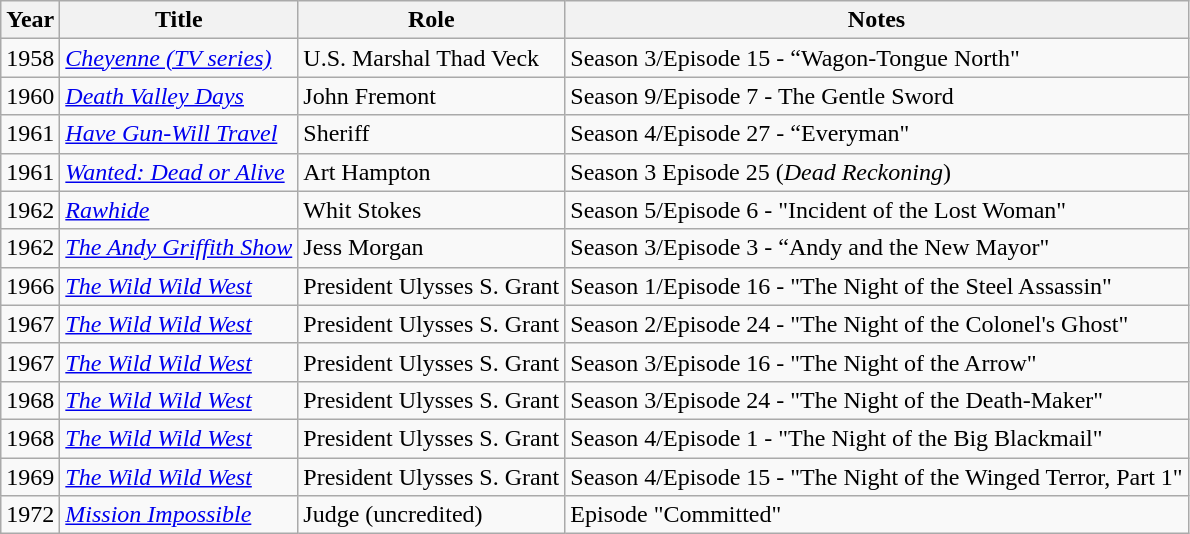<table class="wikitable plainrowheaders sortable">
<tr>
<th scope="col">Year</th>
<th scope="col">Title</th>
<th scope="col">Role</th>
<th scope="col" class="unsortable">Notes</th>
</tr>
<tr>
<td>1958</td>
<td><em><a href='#'>Cheyenne (TV series)</a></em></td>
<td>U.S. Marshal Thad Veck</td>
<td>Season 3/Episode 15 - “Wagon-Tongue North"</td>
</tr>
<tr>
<td>1960</td>
<td><em><a href='#'>Death Valley Days</a></em></td>
<td>John Fremont</td>
<td>Season 9/Episode 7 - The Gentle Sword</td>
</tr>
<tr>
<td>1961</td>
<td><em><a href='#'>Have Gun-Will Travel</a></em></td>
<td>Sheriff</td>
<td>Season 4/Episode 27 - “Everyman"</td>
</tr>
<tr>
<td>1961</td>
<td><em><a href='#'>Wanted: Dead or Alive</a></em></td>
<td>Art Hampton</td>
<td>Season 3 Episode 25 (<em>Dead Reckoning</em>)</td>
</tr>
<tr>
<td>1962</td>
<td><em><a href='#'>Rawhide</a></em></td>
<td>Whit Stokes</td>
<td>Season 5/Episode 6 - "Incident of the Lost Woman"</td>
</tr>
<tr>
<td>1962</td>
<td><em><a href='#'>The Andy Griffith Show</a></em></td>
<td>Jess Morgan</td>
<td>Season 3/Episode 3 - “Andy and the New Mayor"</td>
</tr>
<tr>
<td>1966</td>
<td><em><a href='#'>The Wild Wild West</a></em></td>
<td>President Ulysses S. Grant</td>
<td>Season 1/Episode 16 - "The Night of the Steel Assassin"</td>
</tr>
<tr>
<td>1967</td>
<td><em><a href='#'>The Wild Wild West</a></em></td>
<td>President Ulysses S. Grant</td>
<td>Season 2/Episode 24 - "The Night of the Colonel's Ghost"</td>
</tr>
<tr>
<td>1967</td>
<td><em><a href='#'>The Wild Wild West</a></em></td>
<td>President Ulysses S. Grant</td>
<td>Season 3/Episode 16 - "The Night of the Arrow"</td>
</tr>
<tr>
<td>1968</td>
<td><em><a href='#'>The Wild Wild West</a></em></td>
<td>President Ulysses S. Grant</td>
<td>Season 3/Episode 24 - "The Night of the Death-Maker"</td>
</tr>
<tr>
<td>1968</td>
<td><em><a href='#'>The Wild Wild West</a></em></td>
<td>President Ulysses S. Grant</td>
<td>Season 4/Episode 1 - "The Night of the Big Blackmail"</td>
</tr>
<tr>
<td>1969</td>
<td><em><a href='#'>The Wild Wild West</a></em></td>
<td>President Ulysses S. Grant</td>
<td>Season 4/Episode 15 - "The Night of the Winged Terror, Part 1"</td>
</tr>
<tr>
<td>1972</td>
<td><em><a href='#'>Mission Impossible</a></em></td>
<td>Judge (uncredited)</td>
<td>Episode "Committed"</td>
</tr>
</table>
